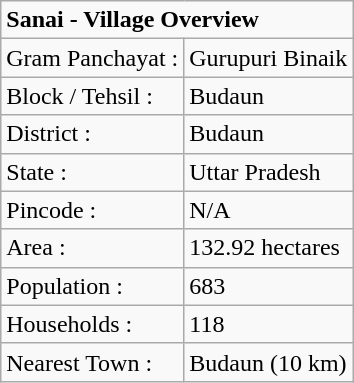<table class="wikitable sortable mw-collapsible">
<tr>
<td colspan="2"><strong>Sanai - Village Overview</strong></td>
</tr>
<tr>
<td>Gram Panchayat :</td>
<td>Gurupuri Binaik</td>
</tr>
<tr>
<td>Block / Tehsil :</td>
<td>Budaun</td>
</tr>
<tr>
<td>District :</td>
<td>Budaun</td>
</tr>
<tr>
<td>State :</td>
<td>Uttar Pradesh</td>
</tr>
<tr>
<td>Pincode :</td>
<td>N/A</td>
</tr>
<tr>
<td>Area :</td>
<td>132.92 hectares</td>
</tr>
<tr>
<td>Population :</td>
<td>683</td>
</tr>
<tr>
<td>Households :</td>
<td>118</td>
</tr>
<tr>
<td>Nearest Town :</td>
<td>Budaun (10 km)</td>
</tr>
</table>
